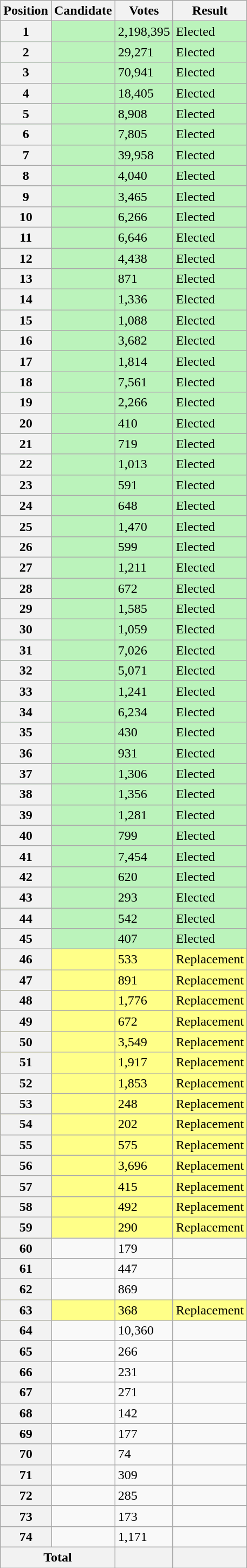<table class="wikitable sortable col3right">
<tr>
<th scope="col">Position</th>
<th scope="col">Candidate</th>
<th scope="col">Votes</th>
<th scope="col">Result</th>
</tr>
<tr bgcolor=bbf3bb>
<th scope="row">1</th>
<td></td>
<td>2,198,395</td>
<td>Elected</td>
</tr>
<tr bgcolor=bbf3bb>
<th scope="row">2</th>
<td></td>
<td>29,271</td>
<td>Elected</td>
</tr>
<tr bgcolor=bbf3bb>
<th scope="row">3</th>
<td></td>
<td>70,941</td>
<td>Elected</td>
</tr>
<tr bgcolor=bbf3bb>
<th scope="row">4</th>
<td></td>
<td>18,405</td>
<td>Elected</td>
</tr>
<tr bgcolor=bbf3bb>
<th scope="row">5</th>
<td></td>
<td>8,908</td>
<td>Elected</td>
</tr>
<tr bgcolor=bbf3bb>
<th scope="row">6</th>
<td></td>
<td>7,805</td>
<td>Elected</td>
</tr>
<tr bgcolor=bbf3bb>
<th scope="row">7</th>
<td></td>
<td>39,958</td>
<td>Elected</td>
</tr>
<tr bgcolor=bbf3bb>
<th scope="row">8</th>
<td></td>
<td>4,040</td>
<td>Elected</td>
</tr>
<tr bgcolor=bbf3bb>
<th scope="row">9</th>
<td></td>
<td>3,465</td>
<td>Elected</td>
</tr>
<tr bgcolor=bbf3bb>
<th scope="row">10</th>
<td></td>
<td>6,266</td>
<td>Elected</td>
</tr>
<tr bgcolor=bbf3bb>
<th scope="row">11</th>
<td></td>
<td>6,646</td>
<td>Elected</td>
</tr>
<tr bgcolor=bbf3bb>
<th scope="row">12</th>
<td></td>
<td>4,438</td>
<td>Elected</td>
</tr>
<tr bgcolor=bbf3bb>
<th scope="row">13</th>
<td></td>
<td>871</td>
<td>Elected</td>
</tr>
<tr bgcolor=bbf3bb>
<th scope="row">14</th>
<td></td>
<td>1,336</td>
<td>Elected</td>
</tr>
<tr bgcolor=bbf3bb>
<th scope="row">15</th>
<td></td>
<td>1,088</td>
<td>Elected</td>
</tr>
<tr bgcolor=bbf3bb>
<th scope="row">16</th>
<td></td>
<td>3,682</td>
<td>Elected</td>
</tr>
<tr bgcolor=bbf3bb>
<th scope="row">17</th>
<td></td>
<td>1,814</td>
<td>Elected</td>
</tr>
<tr bgcolor=bbf3bb>
<th scope="row">18</th>
<td></td>
<td>7,561</td>
<td>Elected</td>
</tr>
<tr bgcolor=bbf3bb>
<th scope="row">19</th>
<td></td>
<td>2,266</td>
<td>Elected</td>
</tr>
<tr bgcolor=bbf3bb>
<th scope="row">20</th>
<td></td>
<td>410</td>
<td>Elected</td>
</tr>
<tr bgcolor=bbf3bb>
<th scope="row">21</th>
<td></td>
<td>719</td>
<td>Elected</td>
</tr>
<tr bgcolor=bbf3bb>
<th scope="row">22</th>
<td></td>
<td>1,013</td>
<td>Elected</td>
</tr>
<tr bgcolor=bbf3bb>
<th scope="row">23</th>
<td></td>
<td>591</td>
<td>Elected</td>
</tr>
<tr bgcolor=bbf3bb>
<th scope="row">24</th>
<td></td>
<td>648</td>
<td>Elected</td>
</tr>
<tr bgcolor=bbf3bb>
<th scope="row">25</th>
<td></td>
<td>1,470</td>
<td>Elected</td>
</tr>
<tr bgcolor=bbf3bb>
<th scope="row">26</th>
<td></td>
<td>599</td>
<td>Elected</td>
</tr>
<tr bgcolor=bbf3bb>
<th scope="row">27</th>
<td></td>
<td>1,211</td>
<td>Elected</td>
</tr>
<tr bgcolor=bbf3bb>
<th scope="row">28</th>
<td></td>
<td>672</td>
<td>Elected</td>
</tr>
<tr bgcolor=bbf3bb>
<th scope="row">29</th>
<td></td>
<td>1,585</td>
<td>Elected</td>
</tr>
<tr bgcolor=bbf3bb>
<th scope="row">30</th>
<td></td>
<td>1,059</td>
<td>Elected</td>
</tr>
<tr bgcolor=bbf3bb>
<th scope="row">31</th>
<td></td>
<td>7,026</td>
<td>Elected</td>
</tr>
<tr bgcolor=bbf3bb>
<th scope="row">32</th>
<td></td>
<td>5,071</td>
<td>Elected</td>
</tr>
<tr bgcolor=bbf3bb>
<th scope="row">33</th>
<td></td>
<td>1,241</td>
<td>Elected</td>
</tr>
<tr bgcolor=bbf3bb>
<th scope="row">34</th>
<td></td>
<td>6,234</td>
<td>Elected</td>
</tr>
<tr bgcolor=bbf3bb>
<th scope="row">35</th>
<td></td>
<td>430</td>
<td>Elected</td>
</tr>
<tr bgcolor=bbf3bb>
<th scope="row">36</th>
<td></td>
<td>931</td>
<td>Elected</td>
</tr>
<tr bgcolor=bbf3bb>
<th scope="row">37</th>
<td></td>
<td>1,306</td>
<td>Elected</td>
</tr>
<tr bgcolor=bbf3bb>
<th scope="row">38</th>
<td></td>
<td>1,356</td>
<td>Elected</td>
</tr>
<tr bgcolor=bbf3bb>
<th scope="row">39</th>
<td></td>
<td>1,281</td>
<td>Elected</td>
</tr>
<tr bgcolor=bbf3bb>
<th scope="row">40</th>
<td></td>
<td>799</td>
<td>Elected</td>
</tr>
<tr bgcolor=bbf3bb>
<th scope="row">41</th>
<td></td>
<td>7,454</td>
<td>Elected</td>
</tr>
<tr bgcolor=bbf3bb>
<th scope="row">42</th>
<td></td>
<td>620</td>
<td>Elected</td>
</tr>
<tr bgcolor=bbf3bb>
<th scope="row">43</th>
<td></td>
<td>293</td>
<td>Elected</td>
</tr>
<tr bgcolor=bbf3bb>
<th scope="row">44</th>
<td></td>
<td>542</td>
<td>Elected</td>
</tr>
<tr bgcolor=bbf3bb>
<th scope="row">45</th>
<td></td>
<td>407</td>
<td>Elected</td>
</tr>
<tr bgcolor=#FF8>
<th scope="row">46</th>
<td></td>
<td>533</td>
<td>Replacement</td>
</tr>
<tr bgcolor=#FF8>
<th scope="row">47</th>
<td></td>
<td>891</td>
<td>Replacement</td>
</tr>
<tr bgcolor=#FF8>
<th scope="row">48</th>
<td></td>
<td>1,776</td>
<td>Replacement</td>
</tr>
<tr bgcolor=#FF8>
<th scope="row">49</th>
<td></td>
<td>672</td>
<td>Replacement</td>
</tr>
<tr bgcolor=#FF8>
<th scope="row">50</th>
<td></td>
<td>3,549</td>
<td>Replacement</td>
</tr>
<tr bgcolor=#FF8>
<th scope="row">51</th>
<td></td>
<td>1,917</td>
<td>Replacement</td>
</tr>
<tr bgcolor=#FF8>
<th scope="row">52</th>
<td></td>
<td>1,853</td>
<td>Replacement</td>
</tr>
<tr bgcolor=#FF8>
<th scope="row">53</th>
<td></td>
<td>248</td>
<td>Replacement</td>
</tr>
<tr bgcolor=#FF8>
<th scope="row">54</th>
<td></td>
<td>202</td>
<td>Replacement</td>
</tr>
<tr bgcolor=#FF8>
<th scope="row">55</th>
<td></td>
<td>575</td>
<td>Replacement</td>
</tr>
<tr bgcolor=#FF8>
<th scope="row">56</th>
<td></td>
<td>3,696</td>
<td>Replacement</td>
</tr>
<tr bgcolor=#FF8>
<th scope="row">57</th>
<td></td>
<td>415</td>
<td>Replacement</td>
</tr>
<tr bgcolor=#FF8>
<th scope="row">58</th>
<td></td>
<td>492</td>
<td>Replacement</td>
</tr>
<tr bgcolor=#FF8>
<th scope="row">59</th>
<td></td>
<td>290</td>
<td>Replacement</td>
</tr>
<tr>
<th scope="row">60</th>
<td></td>
<td>179</td>
<td></td>
</tr>
<tr>
<th scope="row">61</th>
<td></td>
<td>447</td>
<td></td>
</tr>
<tr>
<th scope="row">62</th>
<td></td>
<td>869</td>
<td></td>
</tr>
<tr bgcolor=#FF8>
<th scope="row">63</th>
<td></td>
<td>368</td>
<td>Replacement</td>
</tr>
<tr>
<th scope="row">64</th>
<td></td>
<td>10,360</td>
<td></td>
</tr>
<tr>
<th scope="row">65</th>
<td></td>
<td>266</td>
<td></td>
</tr>
<tr>
<th scope="row">66</th>
<td></td>
<td>231</td>
<td></td>
</tr>
<tr>
<th scope="row">67</th>
<td></td>
<td>271</td>
<td></td>
</tr>
<tr>
<th scope="row">68</th>
<td></td>
<td>142</td>
<td></td>
</tr>
<tr>
<th scope="row">69</th>
<td></td>
<td>177</td>
<td></td>
</tr>
<tr>
<th scope="row">70</th>
<td></td>
<td>74</td>
<td></td>
</tr>
<tr>
<th scope="row">71</th>
<td></td>
<td>309</td>
<td></td>
</tr>
<tr>
<th scope="row">72</th>
<td></td>
<td>285</td>
<td></td>
</tr>
<tr>
<th scope="row">73</th>
<td></td>
<td>173</td>
<td></td>
</tr>
<tr>
<th scope="row">74</th>
<td></td>
<td>1,171</td>
<td></td>
</tr>
<tr class="sortbottom">
<th scope="row" colspan="2">Total</th>
<th></th>
<th></th>
</tr>
</table>
